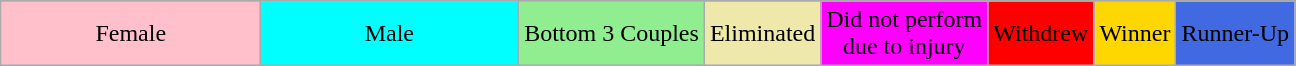<table class="wikitable" style="margin:1em auto; text-align:center;">
<tr>
</tr>
<tr>
<td style="background:pink;" width="20%">Female</td>
<td style="background:cyan;" width="20%">Male</td>
<td style="background:lightgreen;">Bottom 3 Couples</td>
<td style="background:palegoldenrod;">Eliminated</td>
<td style="background:fuchsia;" align="center">Did not perform<br>due to injury</td>
<td style="background:red;">Withdrew</td>
<td style="background:gold;">Winner</td>
<td style="background:royalblue;">Runner-Up</td>
</tr>
</table>
